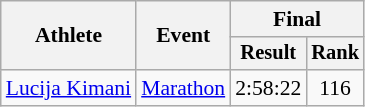<table class=wikitable style="font-size:90%">
<tr>
<th rowspan="2">Athlete</th>
<th rowspan="2">Event</th>
<th colspan="2">Final</th>
</tr>
<tr style="font-size:95%">
<th>Result</th>
<th>Rank</th>
</tr>
<tr align=center>
<td align=left><a href='#'>Lucija Kimani</a></td>
<td align=left><a href='#'>Marathon</a></td>
<td>2:58:22</td>
<td>116</td>
</tr>
</table>
